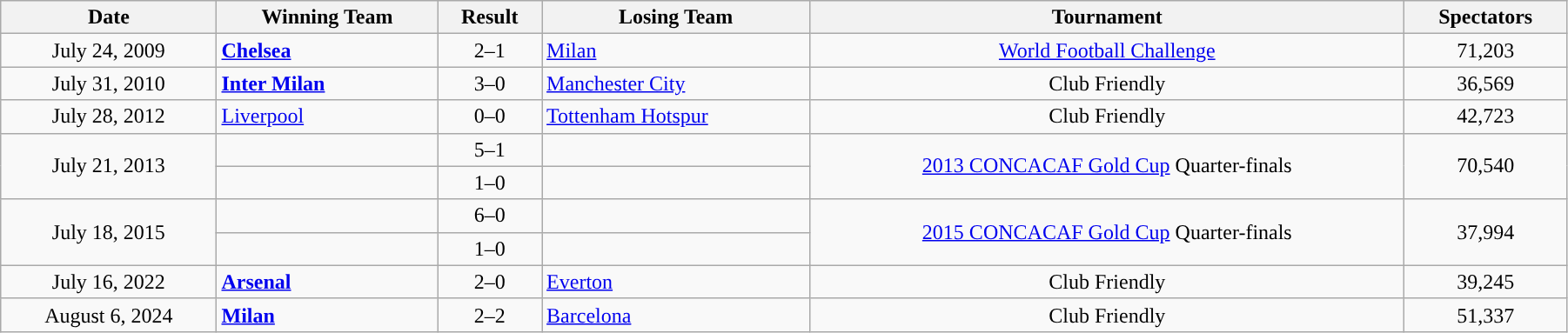<table class="wikitable" style="text-align:left; width:95%;" style="text-align:center">
<tr>
<th style="text-align:center; ">Date</th>
<th style="text-align:center; ">Winning Team</th>
<th style="text-align:center; ">Result</th>
<th style="text-align:center; ">Losing Team</th>
<th style="text-align:center; ">Tournament</th>
<th style="text-align:center; ">Spectators</th>
</tr>
<tr>
<td style="text-align:center;">July 24, 2009</td>
<td><strong> <a href='#'>Chelsea</a></strong></td>
<td style="text-align:center;">2–1</td>
<td> <a href='#'>Milan</a></td>
<td style="text-align:center;"><a href='#'>World Football Challenge</a></td>
<td style="text-align:center;">71,203</td>
</tr>
<tr>
<td style="text-align:center;">July 31, 2010</td>
<td><strong> <a href='#'>Inter Milan</a></strong></td>
<td style="text-align:center;">3–0</td>
<td> <a href='#'>Manchester City</a></td>
<td style="text-align:center;">Club Friendly</td>
<td style="text-align:center;">36,569</td>
</tr>
<tr>
<td style="text-align:center;">July 28, 2012</td>
<td> <a href='#'>Liverpool</a></td>
<td style="text-align:center;">0–0</td>
<td> <a href='#'>Tottenham Hotspur</a></td>
<td style="text-align:center;">Club Friendly</td>
<td style="text-align:center;">42,723</td>
</tr>
<tr>
<td style="text-align:center;" rowspan=2>July 21, 2013</td>
<td><strong></strong></td>
<td style="text-align:center;">5–1</td>
<td></td>
<td style="text-align:center;" rowspan=2><a href='#'>2013 CONCACAF Gold Cup</a> Quarter-finals</td>
<td style="text-align:center;" rowspan=2>70,540</td>
</tr>
<tr>
<td><strong></strong></td>
<td style="text-align:center;">1–0</td>
<td></td>
</tr>
<tr>
<td style="text-align:center;" rowspan=2>July 18, 2015</td>
<td><strong></strong></td>
<td style="text-align:center;">6–0</td>
<td></td>
<td style="text-align:center;" rowspan=2><a href='#'>2015 CONCACAF Gold Cup</a> Quarter-finals</td>
<td style="text-align:center;" rowspan=2>37,994</td>
</tr>
<tr>
<td><strong></strong></td>
<td style="text-align:center;">1–0</td>
<td></td>
</tr>
<tr>
<td style="text-align:center;">July 16, 2022</td>
<td><strong> <a href='#'>Arsenal</a></strong></td>
<td style="text-align:center;">2–0</td>
<td> <a href='#'>Everton</a></td>
<td style="text-align:center;">Club Friendly</td>
<td style="text-align:center;">39,245</td>
</tr>
<tr>
<td style="text-align:center;">August 6, 2024</td>
<td> <strong><a href='#'>Milan</a></strong></td>
<td style="text-align:center;">2–2 </td>
<td> <a href='#'>Barcelona</a></td>
<td style="text-align:center;">Club Friendly</td>
<td style="text-align:center;">51,337</td>
</tr>
</table>
